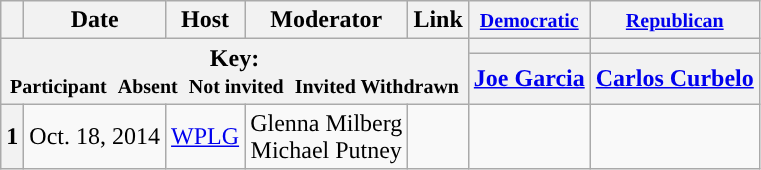<table class="wikitable" style="text-align:center;">
<tr>
<th scope="col"></th>
<th scope="col">Date</th>
<th scope="col">Host</th>
<th scope="col">Moderator</th>
<th scope="col">Link</th>
<th scope="col"><small><a href='#'>Democratic</a></small></th>
<th scope="col"><small><a href='#'>Republican</a></small></th>
</tr>
<tr>
<th colspan="5" rowspan="2">Key:<br> <small>Participant </small>  <small>Absent </small>  <small>Not invited </small>  <small>Invited  Withdrawn</small></th>
<th scope="col" style="background:"></th>
<th scope="col" style="background:"></th>
</tr>
<tr>
<th scope="col"><a href='#'>Joe Garcia</a></th>
<th scope="col"><a href='#'>Carlos Curbelo</a></th>
</tr>
<tr>
<th>1</th>
<td style="white-space:nowrap;">Oct. 18, 2014</td>
<td style="white-space:nowrap;"><a href='#'>WPLG</a></td>
<td style="white-space:nowrap;">Glenna Milberg<br>Michael Putney</td>
<td style="white-space:nowrap;"></td>
<td></td>
<td></td>
</tr>
</table>
